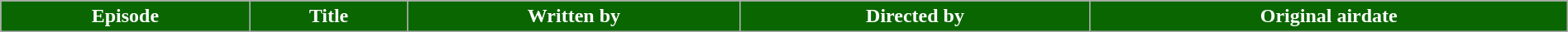<table class="wikitable plainrowheaders" style="width:100%;">
<tr style="color:#fff;">
<th style="background:#0A6600;">Episode</th>
<th style="background:#0A6600;">Title</th>
<th style="background:#0A6600;">Written by</th>
<th style="background:#0A6600;">Directed by</th>
<th style="background:#0A6600;">Original airdate<br>






</th>
</tr>
</table>
